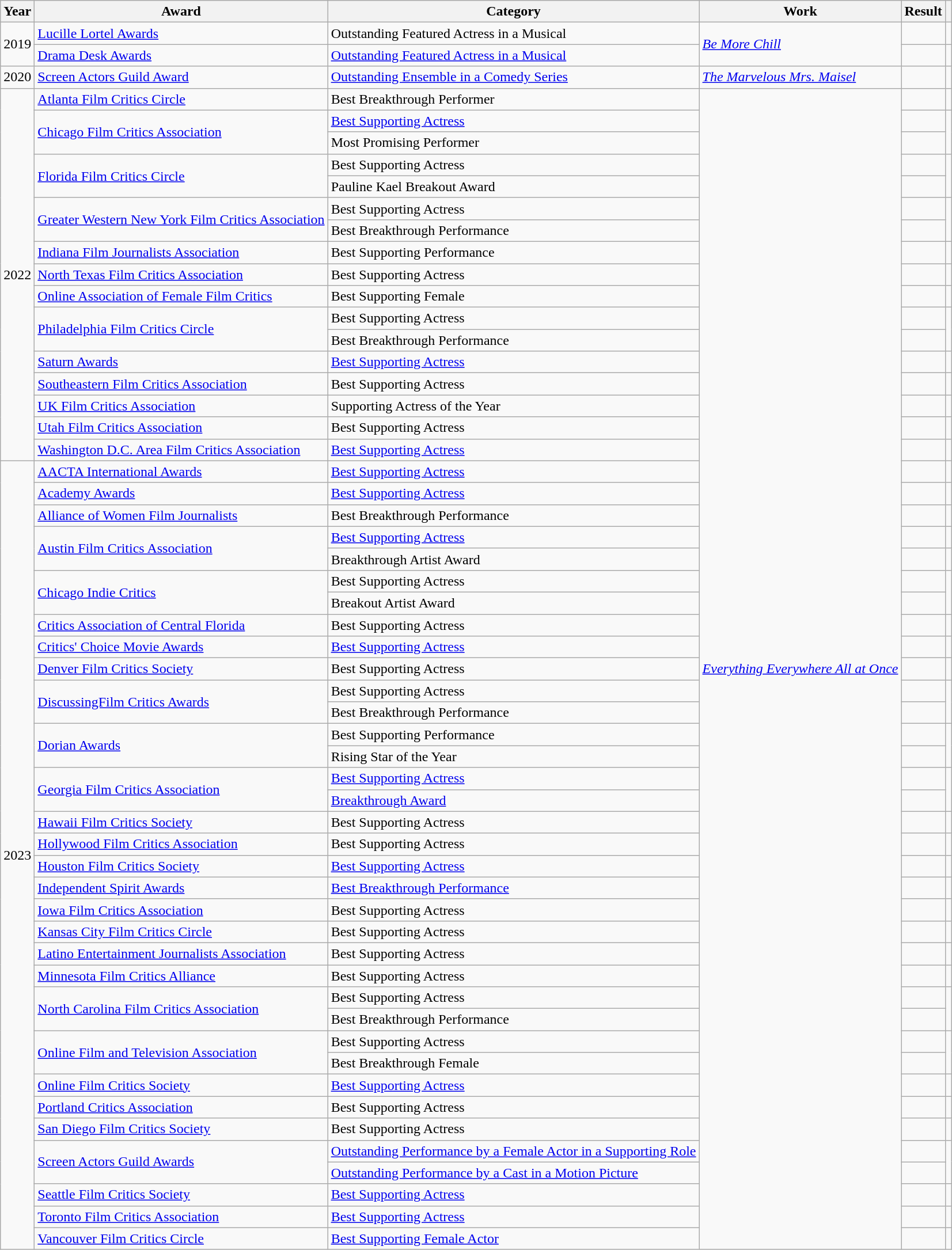<table class="wikitable plainrowheaders sortable">
<tr>
<th scope="col">Year</th>
<th scope="col">Award</th>
<th scope="col">Category</th>
<th scope="col">Work</th>
<th scope="col">Result</th>
<th scope="col"></th>
</tr>
<tr>
<td rowspan="2">2019</td>
<td><a href='#'>Lucille Lortel Awards</a></td>
<td>Outstanding Featured Actress in a Musical</td>
<td rowspan="2"><em><a href='#'>Be More Chill</a></em></td>
<td></td>
<td></td>
</tr>
<tr>
<td><a href='#'>Drama Desk Awards</a></td>
<td><a href='#'>Outstanding Featured Actress in a Musical</a></td>
<td></td>
<td></td>
</tr>
<tr>
<td>2020</td>
<td><a href='#'>Screen Actors Guild Award</a></td>
<td><a href='#'>Outstanding Ensemble in a Comedy Series</a></td>
<td><em><a href='#'>The Marvelous Mrs. Maisel</a></em></td>
<td></td>
<td></td>
</tr>
<tr>
<td rowspan="17">2022</td>
<td><a href='#'>Atlanta Film Critics Circle</a></td>
<td>Best Breakthrough Performer</td>
<td rowspan="53"><em><a href='#'>Everything Everywhere All at Once</a></em></td>
<td></td>
<td></td>
</tr>
<tr>
<td rowspan="2"><a href='#'>Chicago Film Critics Association</a></td>
<td><a href='#'>Best Supporting Actress</a></td>
<td></td>
<td rowspan="2"></td>
</tr>
<tr>
<td>Most Promising Performer</td>
<td></td>
</tr>
<tr>
<td rowspan="2"><a href='#'>Florida Film Critics Circle</a></td>
<td>Best Supporting Actress</td>
<td></td>
<td rowspan="2"></td>
</tr>
<tr>
<td>Pauline Kael Breakout Award</td>
<td></td>
</tr>
<tr>
<td rowspan="2"><a href='#'>Greater Western New York Film Critics Association</a></td>
<td>Best Supporting Actress</td>
<td></td>
<td rowspan="2"></td>
</tr>
<tr>
<td>Best Breakthrough Performance</td>
<td></td>
</tr>
<tr>
<td><a href='#'>Indiana Film Journalists Association</a></td>
<td>Best Supporting Performance</td>
<td></td>
<td></td>
</tr>
<tr>
<td><a href='#'>North Texas Film Critics Association</a></td>
<td>Best Supporting Actress</td>
<td></td>
<td></td>
</tr>
<tr>
<td><a href='#'>Online Association of Female Film Critics</a></td>
<td>Best Supporting Female</td>
<td></td>
<td></td>
</tr>
<tr>
<td rowspan="2"><a href='#'>Philadelphia Film Critics Circle</a></td>
<td>Best Supporting Actress</td>
<td></td>
<td rowspan="2"></td>
</tr>
<tr>
<td>Best Breakthrough Performance</td>
<td></td>
</tr>
<tr>
<td><a href='#'>Saturn Awards</a></td>
<td><a href='#'>Best Supporting Actress</a></td>
<td></td>
<td></td>
</tr>
<tr>
<td><a href='#'>Southeastern Film Critics Association</a></td>
<td>Best Supporting Actress</td>
<td></td>
<td></td>
</tr>
<tr>
<td><a href='#'>UK Film Critics Association</a></td>
<td>Supporting Actress of the Year</td>
<td></td>
<td></td>
</tr>
<tr>
<td><a href='#'>Utah Film Critics Association</a></td>
<td>Best Supporting Actress</td>
<td></td>
<td></td>
</tr>
<tr>
<td><a href='#'>Washington D.C. Area Film Critics Association</a></td>
<td><a href='#'>Best Supporting Actress</a></td>
<td></td>
<td></td>
</tr>
<tr>
<td rowspan="36">2023</td>
<td><a href='#'>AACTA International Awards</a></td>
<td><a href='#'>Best Supporting Actress</a></td>
<td></td>
<td></td>
</tr>
<tr>
<td><a href='#'>Academy Awards</a></td>
<td><a href='#'>Best Supporting Actress</a></td>
<td></td>
<td></td>
</tr>
<tr>
<td><a href='#'>Alliance of Women Film Journalists</a></td>
<td>Best Breakthrough Performance</td>
<td></td>
<td></td>
</tr>
<tr>
<td rowspan="2"><a href='#'>Austin Film Critics Association</a></td>
<td><a href='#'>Best Supporting Actress</a></td>
<td></td>
<td></td>
</tr>
<tr>
<td>Breakthrough Artist Award</td>
<td></td>
<td></td>
</tr>
<tr>
<td rowspan="2"><a href='#'>Chicago Indie Critics</a></td>
<td>Best Supporting Actress</td>
<td></td>
<td rowspan="2"></td>
</tr>
<tr>
<td>Breakout Artist Award</td>
<td></td>
</tr>
<tr>
<td><a href='#'>Critics Association of Central Florida</a></td>
<td>Best Supporting Actress</td>
<td></td>
<td></td>
</tr>
<tr>
<td><a href='#'>Critics' Choice Movie Awards</a></td>
<td><a href='#'>Best Supporting Actress</a></td>
<td></td>
<td></td>
</tr>
<tr>
<td><a href='#'>Denver Film Critics Society</a></td>
<td>Best Supporting Actress</td>
<td></td>
<td></td>
</tr>
<tr>
<td rowspan="2"><a href='#'>DiscussingFilm Critics Awards</a></td>
<td>Best Supporting Actress</td>
<td></td>
<td rowspan="2"></td>
</tr>
<tr>
<td>Best Breakthrough Performance</td>
<td></td>
</tr>
<tr>
<td rowspan="2"><a href='#'>Dorian Awards</a></td>
<td>Best Supporting Performance</td>
<td></td>
<td rowspan="2"></td>
</tr>
<tr>
<td>Rising Star of the Year</td>
<td></td>
</tr>
<tr>
<td rowspan="2"><a href='#'>Georgia Film Critics Association</a></td>
<td><a href='#'>Best Supporting Actress</a></td>
<td></td>
<td rowspan="2"></td>
</tr>
<tr>
<td><a href='#'>Breakthrough Award</a></td>
<td></td>
</tr>
<tr>
<td><a href='#'>Hawaii Film Critics Society</a></td>
<td>Best Supporting Actress</td>
<td></td>
<td></td>
</tr>
<tr>
<td><a href='#'>Hollywood Film Critics Association</a></td>
<td>Best Supporting Actress</td>
<td></td>
<td></td>
</tr>
<tr>
<td><a href='#'>Houston Film Critics Society</a></td>
<td><a href='#'>Best Supporting Actress</a></td>
<td></td>
<td></td>
</tr>
<tr>
<td><a href='#'>Independent Spirit Awards</a></td>
<td><a href='#'>Best Breakthrough Performance</a></td>
<td></td>
<td></td>
</tr>
<tr>
<td><a href='#'>Iowa Film Critics Association</a></td>
<td>Best Supporting Actress</td>
<td></td>
<td></td>
</tr>
<tr>
<td><a href='#'>Kansas City Film Critics Circle</a></td>
<td>Best Supporting Actress</td>
<td></td>
<td></td>
</tr>
<tr>
<td><a href='#'>Latino Entertainment Journalists Association</a></td>
<td>Best Supporting Actress</td>
<td></td>
<td></td>
</tr>
<tr>
<td><a href='#'>Minnesota Film Critics Alliance</a></td>
<td>Best Supporting Actress</td>
<td></td>
<td></td>
</tr>
<tr>
<td rowspan="2"><a href='#'>North Carolina Film Critics Association</a></td>
<td>Best Supporting Actress</td>
<td></td>
<td rowspan="2"></td>
</tr>
<tr>
<td>Best Breakthrough Performance</td>
<td></td>
</tr>
<tr>
<td rowspan="2"><a href='#'>Online Film and Television Association</a></td>
<td>Best Supporting Actress</td>
<td></td>
<td rowspan="2"></td>
</tr>
<tr>
<td>Best Breakthrough Female</td>
<td></td>
</tr>
<tr>
<td><a href='#'>Online Film Critics Society</a></td>
<td><a href='#'>Best Supporting Actress</a></td>
<td></td>
<td></td>
</tr>
<tr>
<td><a href='#'>Portland Critics Association</a></td>
<td>Best Supporting Actress</td>
<td></td>
<td></td>
</tr>
<tr>
<td><a href='#'>San Diego Film Critics Society</a></td>
<td>Best Supporting Actress</td>
<td></td>
<td></td>
</tr>
<tr>
<td rowspan=2><a href='#'>Screen Actors Guild Awards</a></td>
<td><a href='#'>Outstanding Performance by a Female Actor in a Supporting Role</a></td>
<td></td>
<td rowspan=2></td>
</tr>
<tr>
<td><a href='#'>Outstanding Performance by a Cast in a Motion Picture</a></td>
<td></td>
</tr>
<tr>
<td><a href='#'>Seattle Film Critics Society</a></td>
<td><a href='#'>Best Supporting Actress</a></td>
<td></td>
<td></td>
</tr>
<tr>
<td><a href='#'>Toronto Film Critics Association</a></td>
<td><a href='#'>Best Supporting Actress</a></td>
<td></td>
<td></td>
</tr>
<tr>
<td><a href='#'>Vancouver Film Critics Circle</a></td>
<td><a href='#'>Best Supporting Female Actor</a></td>
<td></td>
<td></td>
</tr>
</table>
